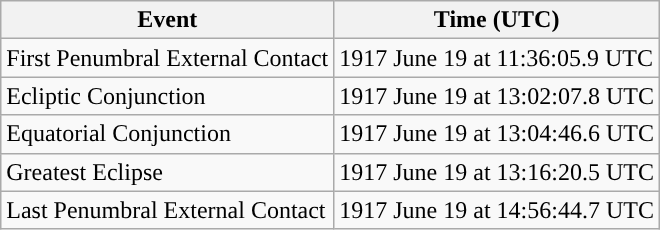<table class="wikitable">
<tr>
<th>Event</th>
<th>Time (UTC)</th>
</tr>
<tr>
<td>First Penumbral External Contact</td>
<td>1917 June 19 at 11:36:05.9 UTC</td>
</tr>
<tr>
<td>Ecliptic Conjunction</td>
<td>1917 June 19 at 13:02:07.8 UTC</td>
</tr>
<tr>
<td>Equatorial Conjunction</td>
<td>1917 June 19 at 13:04:46.6 UTC</td>
</tr>
<tr>
<td>Greatest Eclipse</td>
<td>1917 June 19 at 13:16:20.5 UTC</td>
</tr>
<tr>
<td>Last Penumbral External Contact</td>
<td>1917 June 19 at 14:56:44.7 UTC</td>
</tr>
</table>
